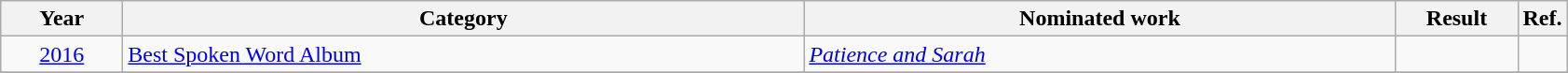<table class=wikitable>
<tr>
<th scope="col" style="width:5em;">Year</th>
<th scope="col" style="width:30em;">Category</th>
<th scope="col" style="width:26em;">Nominated work</th>
<th scope="col" style="width:5em;">Result</th>
<th>Ref.</th>
</tr>
<tr>
<td style="text-align:center;"><a href='#'>2016</a></td>
<td><a href='#'>Best Spoken Word Album</a></td>
<td><em><a href='#'>Patience and Sarah</a></em></td>
<td></td>
<td style="text-align:center;"></td>
</tr>
<tr>
</tr>
</table>
